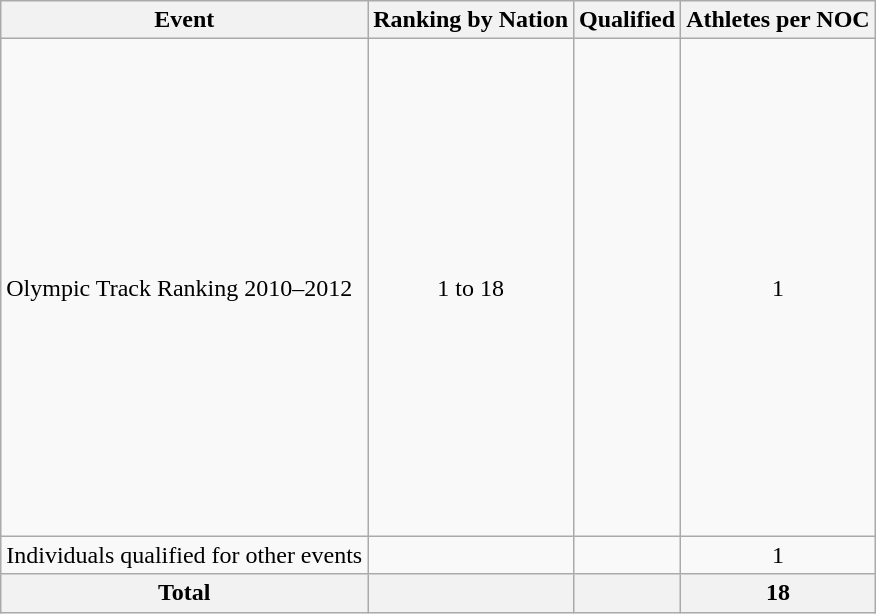<table class="wikitable">
<tr>
<th>Event</th>
<th>Ranking by Nation</th>
<th>Qualified</th>
<th>Athletes per NOC</th>
</tr>
<tr>
<td>Olympic Track Ranking 2010–2012</td>
<td style="text-align:center;">1 to 18</td>
<td> <br> <br> <br> <br> <br> <br> <br> <br> <br> <br> <br> <br> <br> <br> <br> <br> <br> <br></td>
<td style="text-align:center;">1</td>
</tr>
<tr>
<td>Individuals qualified for other events</td>
<td></td>
<td></td>
<td style="text-align:center;">1</td>
</tr>
<tr>
<th>Total</th>
<th></th>
<th></th>
<th>18</th>
</tr>
</table>
